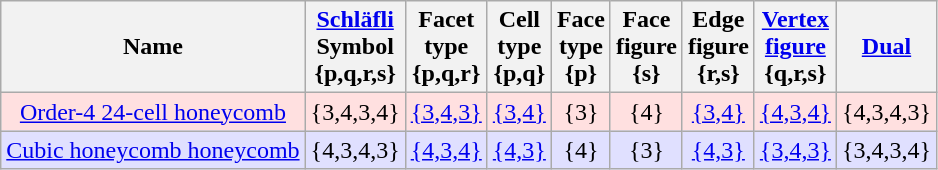<table class="wikitable">
<tr>
<th>Name</th>
<th><a href='#'>Schläfli</a><br>Symbol<br>{p,q,r,s}</th>
<th>Facet<br>type<br>{p,q,r}</th>
<th>Cell<br>type<br>{p,q}</th>
<th>Face<br>type<br>{p}</th>
<th>Face<br>figure<br>{s}</th>
<th>Edge<br>figure<br>{r,s}</th>
<th><a href='#'>Vertex<br>figure</a><br>{q,r,s}</th>
<th><a href='#'>Dual</a></th>
</tr>
<tr BGCOLOR="#ffe0e0" align=center>
<td><a href='#'>Order-4 24-cell honeycomb</a></td>
<td>{3,4,3,4}</td>
<td><a href='#'>{3,4,3}</a></td>
<td><a href='#'>{3,4}</a></td>
<td>{3}</td>
<td>{4}</td>
<td><a href='#'>{3,4}</a></td>
<td><a href='#'>{4,3,4}</a></td>
<td>{4,3,4,3}</td>
</tr>
<tr BGCOLOR="#e0e0ff" align=center>
<td><a href='#'>Cubic honeycomb honeycomb</a></td>
<td>{4,3,4,3}</td>
<td><a href='#'>{4,3,4}</a></td>
<td><a href='#'>{4,3}</a></td>
<td>{4}</td>
<td>{3}</td>
<td><a href='#'>{4,3}</a></td>
<td><a href='#'>{3,4,3}</a></td>
<td>{3,4,3,4}</td>
</tr>
</table>
